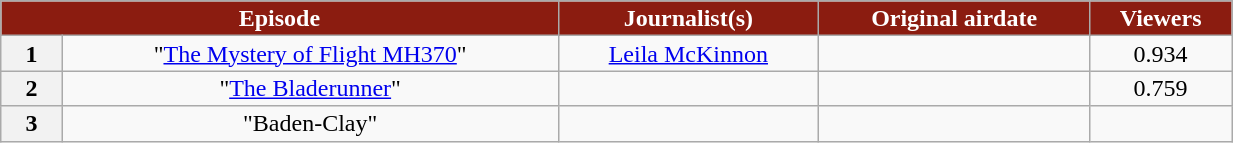<table class="wikitable"  style="text-align:center; line-height:16px; width:65%;">
<tr>
<th style="background:#8b1c10; color:white;" colspan="2">Episode</th>
<th style="background:#8b1c10; color:white;">Journalist(s)</th>
<th style="background:#8b1c10; color:white;">Original airdate</th>
<th style="background:#8b1c10; color:white;">Viewers<br><small></small></th>
</tr>
<tr>
<th style="width:05%;">1</th>
<td>"<a href='#'>The Mystery of Flight MH370</a>"</td>
<td><a href='#'>Leila McKinnon</a></td>
<td></td>
<td>0.934</td>
</tr>
<tr>
<th style="width:05%;">2</th>
<td>"<a href='#'>The Bladerunner</a>"</td>
<td></td>
<td></td>
<td>0.759</td>
</tr>
<tr>
<th style="width:05%;">3</th>
<td>"Baden-Clay"</td>
<td></td>
<td></td>
<td></td>
</tr>
</table>
